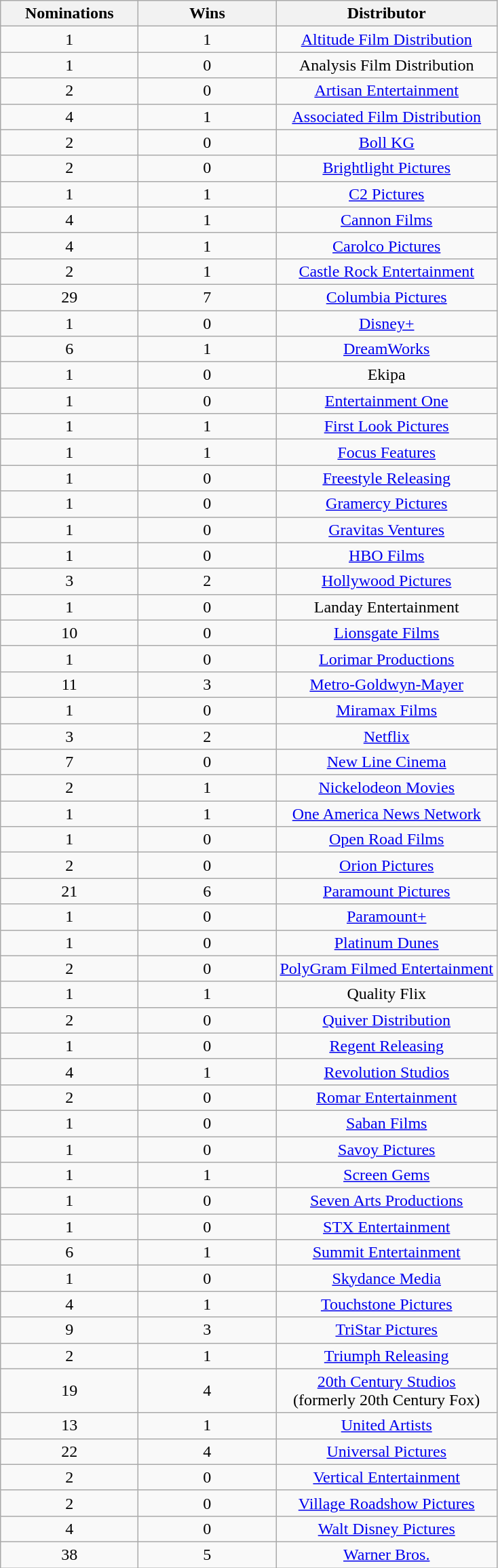<table class="wikitable plainrowheaders" class="wikitable sortable" style="text-align: center; float:left; margin-right:1em;">
<tr>
<th scope="col" style="width:8em">Nominations</th>
<th scope="col" style="width:8em">Wins</th>
<th scope="col">Distributor</th>
</tr>
<tr>
<td scope="row" style="text-align:center;">1</td>
<td scope="row" style="text-align:center">1</td>
<td><a href='#'>Altitude Film Distribution</a></td>
</tr>
<tr>
<td scope="row" style="text-align:center;">1</td>
<td scope="row" style="text-align:center">0</td>
<td>Analysis Film Distribution</td>
</tr>
<tr>
<td scope="row" style="text-align:center;">2</td>
<td scope="row" style="text-align:center">0</td>
<td><a href='#'>Artisan Entertainment</a></td>
</tr>
<tr>
<td scope="row" style="text-align:center">4</td>
<td scope="row" style="text-align:center">1</td>
<td><a href='#'>Associated Film Distribution</a></td>
</tr>
<tr>
<td scope="row" style="text-align:center;">2</td>
<td scope="row" style="text-align:center">0</td>
<td><a href='#'>Boll KG</a></td>
</tr>
<tr>
<td scope="row" style="text-align:center;">2</td>
<td scope="row" style="text-align:center">0</td>
<td><a href='#'>Brightlight Pictures</a></td>
</tr>
<tr>
<td scope="row" style="text-align:center;">1</td>
<td scope="row" style="text-align:center">1</td>
<td><a href='#'>C2 Pictures</a></td>
</tr>
<tr>
<td scope="row" style="text-align:center;">4</td>
<td scope="row" style="text-align:center">1</td>
<td><a href='#'>Cannon Films</a></td>
</tr>
<tr>
<td scope="row" style="text-align:center">4</td>
<td scope="row" style="text-align:center">1</td>
<td><a href='#'>Carolco Pictures</a></td>
</tr>
<tr>
<td scope="row" style="text-align:center;">2</td>
<td scope="row" style="text-align:center">1</td>
<td><a href='#'>Castle Rock Entertainment</a></td>
</tr>
<tr>
<td scope="row" style="text-align:center;">29</td>
<td scope="row" style="text-align:center">7</td>
<td><a href='#'>Columbia Pictures</a></td>
</tr>
<tr>
<td scope="row" style="text-align:center;">1</td>
<td scope="row" style="text-align:center">0</td>
<td><a href='#'>Disney+</a></td>
</tr>
<tr>
<td scope="row" style="text-align:center;">6</td>
<td scope="row" style="text-align:center">1</td>
<td><a href='#'>DreamWorks</a></td>
</tr>
<tr>
<td scope="row" style="text-align:center;">1</td>
<td scope="row" style="text-align:center">0</td>
<td>Ekipa</td>
</tr>
<tr>
<td scope="row" style="text-align:center;">1</td>
<td scope="row" style="text-align:center">0</td>
<td><a href='#'>Entertainment One</a></td>
</tr>
<tr>
<td scope="row" style="text-align:center;">1</td>
<td scope="row" style="text-align:center">1</td>
<td><a href='#'>First Look Pictures</a></td>
</tr>
<tr>
<td scope="row" style="text-align:center;">1</td>
<td scope="row" style="text-align:center">1</td>
<td><a href='#'>Focus Features</a></td>
</tr>
<tr>
<td scope="row" style="text-align:center;">1</td>
<td scope="row" style="text-align:center">0</td>
<td><a href='#'>Freestyle Releasing</a></td>
</tr>
<tr>
<td scope="row" style="text-align:center;">1</td>
<td scope="row" style="text-align:center">0</td>
<td><a href='#'>Gramercy Pictures</a></td>
</tr>
<tr>
<td scope="row" style="text-align:center;">1</td>
<td scope="row" style="text-align:center">0</td>
<td><a href='#'>Gravitas Ventures</a></td>
</tr>
<tr>
<td scope="row" style="text-align:center;">1</td>
<td scope="row" style="text-align:center">0</td>
<td><a href='#'>HBO Films</a></td>
</tr>
<tr>
<td scope="row" style="text-align:center;">3</td>
<td scope="row" style="text-align:center">2</td>
<td><a href='#'>Hollywood Pictures</a></td>
</tr>
<tr>
<td scope="row" style="text-align:center;">1</td>
<td scope="row" style="text-align:center">0</td>
<td>Landay Entertainment</td>
</tr>
<tr>
<td scope="row" style="text-align:center;">10</td>
<td scope="row" style="text-align:center">0</td>
<td><a href='#'>Lionsgate Films</a></td>
</tr>
<tr>
<td scope="row" style="text-align:center;">1</td>
<td scope="row" style="text-align:center">0</td>
<td><a href='#'>Lorimar Productions</a></td>
</tr>
<tr>
<td scope="row" style="text-align:center;">11</td>
<td scope="row" style="text-align:center">3</td>
<td><a href='#'>Metro-Goldwyn-Mayer</a></td>
</tr>
<tr>
<td scope="row" style="text-align:center;">1</td>
<td scope="row" style="text-align:center">0</td>
<td><a href='#'>Miramax Films</a></td>
</tr>
<tr>
<td scope="row" style="text-align:center;">3</td>
<td scope="row" style="text-align:center">2</td>
<td><a href='#'>Netflix</a></td>
</tr>
<tr>
<td scope="row" style="text-align:center;">7</td>
<td scope="row" style="text-align:center">0</td>
<td><a href='#'>New Line Cinema</a></td>
</tr>
<tr>
<td scope="row" style="text-align:center;">2</td>
<td scope="row" style="text-align:center">1</td>
<td><a href='#'>Nickelodeon Movies</a></td>
</tr>
<tr>
<td scope="row" style="text-align:center;">1</td>
<td scope="row" style="text-align:center">1</td>
<td><a href='#'>One America News Network</a></td>
</tr>
<tr>
<td scope="row" style="text-align:center;">1</td>
<td scope="row" style="text-align:center">0</td>
<td><a href='#'>Open Road Films</a></td>
</tr>
<tr>
<td scope="row" style="text-align:center;">2</td>
<td scope="row" style="text-align:center">0</td>
<td><a href='#'>Orion Pictures</a></td>
</tr>
<tr>
<td scope="row" style="text-align:center;">21</td>
<td scope="row" style="text-align:center">6</td>
<td><a href='#'>Paramount Pictures</a></td>
</tr>
<tr>
<td scope="row" style="text-align:center;">1</td>
<td scope="row" style="text-align:center">0</td>
<td><a href='#'>Paramount+</a></td>
</tr>
<tr>
<td scope="row" style="text-align:center;">1</td>
<td scope="row" style="text-align:center">0</td>
<td><a href='#'>Platinum Dunes</a></td>
</tr>
<tr>
<td scope="row" style="text-align:center;">2</td>
<td scope="row" style="text-align:center">0</td>
<td><a href='#'>PolyGram Filmed Entertainment</a></td>
</tr>
<tr>
<td scope="row" style="text-align:center;">1</td>
<td scope="row" style="text-align:center">1</td>
<td>Quality Flix</td>
</tr>
<tr>
<td scope="row" style="text-align:center;">2</td>
<td scope="row" style="text-align:center">0</td>
<td><a href='#'>Quiver Distribution</a></td>
</tr>
<tr>
<td scope="row" style="text-align:center;">1</td>
<td scope="row" style="text-align:center">0</td>
<td><a href='#'>Regent Releasing</a></td>
</tr>
<tr>
<td scope="row" style="text-align:center;">4</td>
<td scope="row" style="text-align:center">1</td>
<td><a href='#'>Revolution Studios</a></td>
</tr>
<tr>
<td scope="row" style="text-align:center;">2</td>
<td scope="row" style="text-align:center">0</td>
<td><a href='#'>Romar Entertainment</a></td>
</tr>
<tr>
<td scope="row" style="text-align:center;">1</td>
<td scope="row" style="text-align:center">0</td>
<td><a href='#'>Saban Films</a></td>
</tr>
<tr>
<td scope="row" style="text-align:center;">1</td>
<td scope="row" style="text-align:center">0</td>
<td><a href='#'>Savoy Pictures</a></td>
</tr>
<tr>
<td scope="row" style="text-align:center;">1</td>
<td scope="row" style="text-align:center">1</td>
<td><a href='#'>Screen Gems</a></td>
</tr>
<tr>
<td scope="row" style="text-align:center;">1</td>
<td scope="row" style="text-align:center">0</td>
<td><a href='#'>Seven Arts Productions</a></td>
</tr>
<tr>
<td scope="row" style="text-align:center;">1</td>
<td scope="row" style="text-align:center">0</td>
<td><a href='#'>STX Entertainment</a></td>
</tr>
<tr>
<td scope="row" style="text-align:center;">6</td>
<td scope="row" style="text-align:center">1</td>
<td><a href='#'>Summit Entertainment</a></td>
</tr>
<tr>
<td scope="row" style="text-align:center;">1</td>
<td scope="row" style="text-align:center">0</td>
<td><a href='#'>Skydance Media</a></td>
</tr>
<tr>
<td scope="row" style="text-align:center;">4</td>
<td scope="row" style="text-align:center">1</td>
<td><a href='#'>Touchstone Pictures</a></td>
</tr>
<tr>
<td scope="row" style="text-align:center;">9</td>
<td scope="row" style="text-align:center">3</td>
<td><a href='#'>TriStar Pictures</a></td>
</tr>
<tr>
<td scope="row" style="text-align:center;">2</td>
<td scope="row" style="text-align:center">1</td>
<td><a href='#'>Triumph Releasing</a></td>
</tr>
<tr>
<td scope="row" style="text-align:center;">19</td>
<td scope="row" style="text-align:center">4</td>
<td><a href='#'>20th Century Studios</a> <br> (formerly 20th Century Fox)</td>
</tr>
<tr>
<td scope="row" style="text-align:center;">13</td>
<td scope="row" style="text-align:center">1</td>
<td><a href='#'>United Artists</a></td>
</tr>
<tr>
<td scope="row" style="text-align:center;">22</td>
<td scope="row" style="text-align:center">4</td>
<td><a href='#'>Universal Pictures</a></td>
</tr>
<tr>
<td scope="row" style="text-align:center;">2</td>
<td scope="row" style="text-align:center">0</td>
<td><a href='#'>Vertical Entertainment</a></td>
</tr>
<tr>
<td scope="row" style="text-align:center;">2</td>
<td scope="row" style="text-align:center">0</td>
<td><a href='#'>Village Roadshow Pictures</a></td>
</tr>
<tr>
<td scope="row" style="text-align:center;">4</td>
<td scope="row" style="text-align:center">0</td>
<td><a href='#'>Walt Disney Pictures</a></td>
</tr>
<tr>
<td scope="row" style="text-align:center;">38</td>
<td scope="row" style="text-align:center">5</td>
<td><a href='#'>Warner Bros.</a></td>
</tr>
</table>
